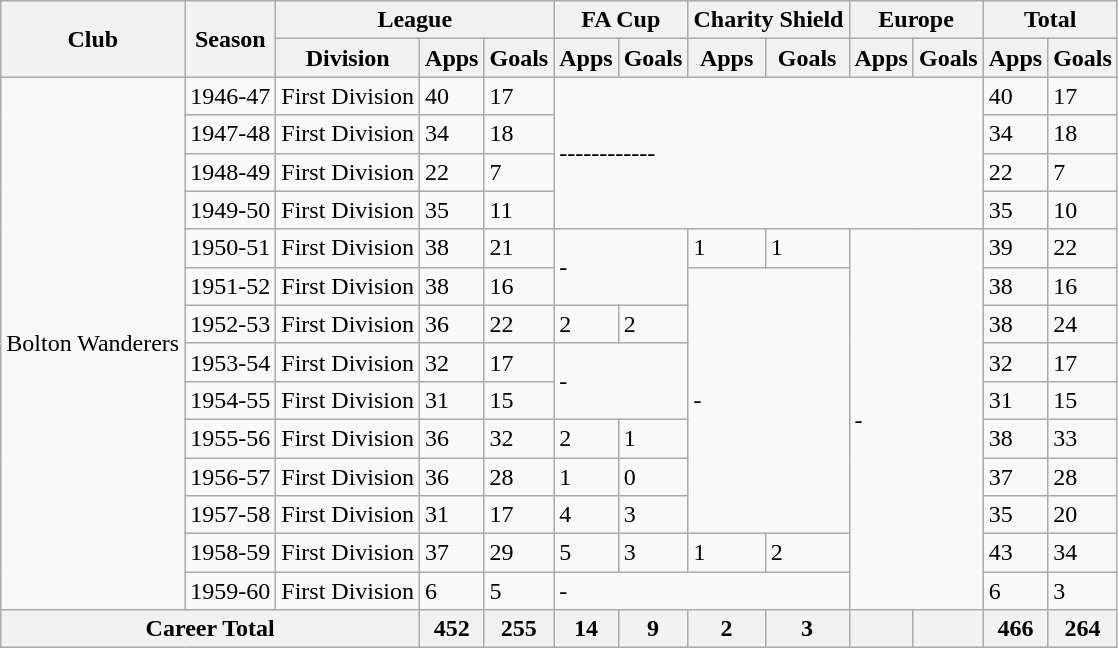<table class="wikitable sortable mw-collapsible">
<tr>
<th rowspan="2">Club</th>
<th rowspan="2">Season</th>
<th colspan="3">League</th>
<th colspan="2">FA Cup</th>
<th colspan="2">Charity Shield</th>
<th colspan="2">Europe</th>
<th colspan="2">Total</th>
</tr>
<tr>
<th>Division</th>
<th>Apps</th>
<th>Goals</th>
<th>Apps</th>
<th>Goals</th>
<th>Apps</th>
<th>Goals</th>
<th>Apps</th>
<th>Goals</th>
<th>Apps</th>
<th>Goals</th>
</tr>
<tr>
<td rowspan="14">Bolton Wanderers</td>
<td>1946-47</td>
<td>First Division</td>
<td>40</td>
<td>17</td>
<td colspan="6" rowspan="4">------------</td>
<td>40</td>
<td>17</td>
</tr>
<tr>
<td>1947-48</td>
<td>First Division</td>
<td>34</td>
<td>18</td>
<td>34</td>
<td>18</td>
</tr>
<tr>
<td>1948-49</td>
<td>First Division</td>
<td>22</td>
<td>7</td>
<td>22</td>
<td>7</td>
</tr>
<tr>
<td>1949-50</td>
<td>First Division</td>
<td>35</td>
<td>11</td>
<td>35</td>
<td>10</td>
</tr>
<tr>
<td>1950-51</td>
<td>First Division</td>
<td>38</td>
<td>21</td>
<td colspan="2" rowspan="2">-</td>
<td>1</td>
<td>1</td>
<td colspan="2" rowspan="10">-</td>
<td>39</td>
<td>22</td>
</tr>
<tr>
<td>1951-52</td>
<td>First Division</td>
<td>38</td>
<td>16</td>
<td colspan="2" rowspan="7">-</td>
<td>38</td>
<td>16</td>
</tr>
<tr>
<td>1952-53</td>
<td>First Division</td>
<td>36</td>
<td>22</td>
<td>2</td>
<td>2</td>
<td>38</td>
<td>24</td>
</tr>
<tr>
<td>1953-54</td>
<td>First Division</td>
<td>32</td>
<td>17</td>
<td colspan="2" rowspan="2">-</td>
<td>32</td>
<td>17</td>
</tr>
<tr>
<td>1954-55</td>
<td>First Division</td>
<td>31</td>
<td>15</td>
<td>31</td>
<td>15</td>
</tr>
<tr>
<td>1955-56</td>
<td>First Division</td>
<td>36</td>
<td>32</td>
<td>2</td>
<td>1</td>
<td>38</td>
<td>33</td>
</tr>
<tr>
<td>1956-57</td>
<td>First Division</td>
<td>36</td>
<td>28</td>
<td>1</td>
<td>0</td>
<td>37</td>
<td>28</td>
</tr>
<tr>
<td>1957-58</td>
<td>First Division</td>
<td>31</td>
<td>17</td>
<td>4</td>
<td>3</td>
<td>35</td>
<td>20</td>
</tr>
<tr>
<td>1958-59</td>
<td>First Division</td>
<td>37</td>
<td>29</td>
<td>5</td>
<td>3</td>
<td>1</td>
<td>2</td>
<td>43</td>
<td>34</td>
</tr>
<tr>
<td>1959-60</td>
<td>First Division</td>
<td>6</td>
<td>5</td>
<td colspan="4">-</td>
<td>6</td>
<td>3</td>
</tr>
<tr>
<th colspan="3"><strong>Career Total</strong></th>
<th><strong>452</strong></th>
<th><strong>255</strong></th>
<th><strong>14</strong></th>
<th><strong>9</strong></th>
<th>2</th>
<th>3</th>
<th></th>
<th></th>
<th><strong>466</strong></th>
<th><strong>264</strong></th>
</tr>
</table>
